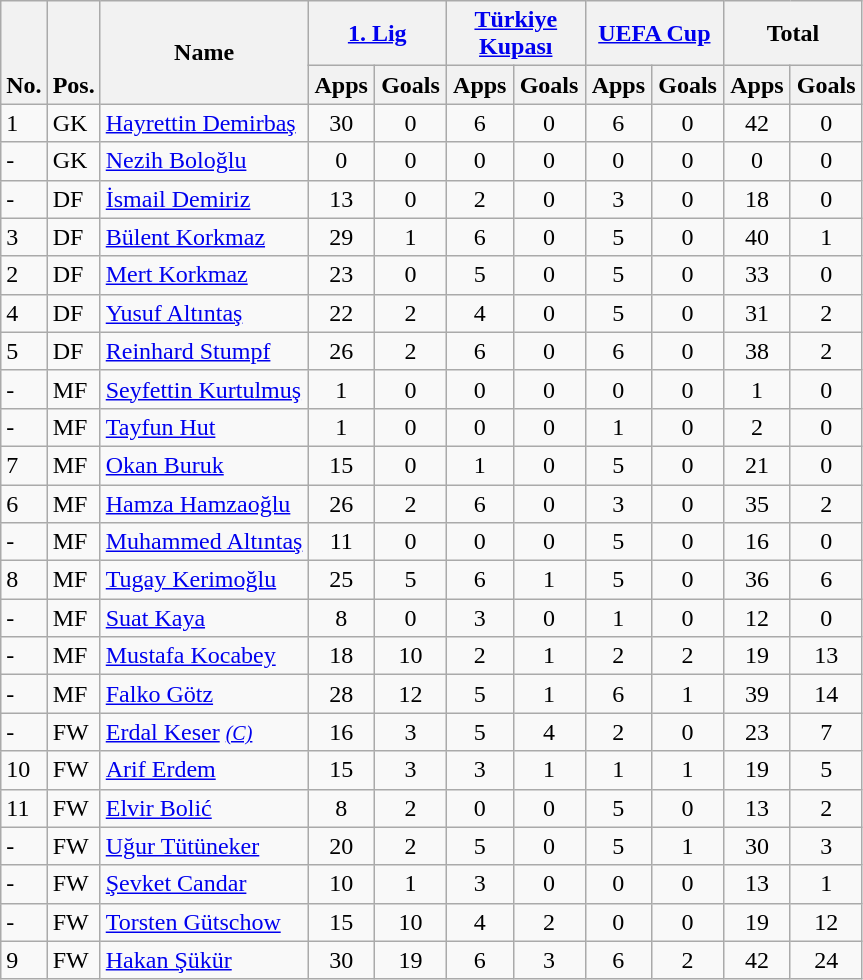<table class="wikitable" style="text-align:center">
<tr>
<th rowspan="2" style="vertical-align:bottom;">No.</th>
<th rowspan="2" style="vertical-align:bottom;">Pos.</th>
<th rowspan="2">Name</th>
<th colspan="2" style="width:85px;"><a href='#'>1. Lig</a></th>
<th colspan="2" style="width:85px;"><a href='#'>Türkiye Kupası</a></th>
<th colspan="2" style="width:85px;"><a href='#'>UEFA Cup</a></th>
<th colspan="2" style="width:85px;">Total</th>
</tr>
<tr>
<th>Apps</th>
<th>Goals</th>
<th>Apps</th>
<th>Goals</th>
<th>Apps</th>
<th>Goals</th>
<th>Apps</th>
<th>Goals</th>
</tr>
<tr>
<td align="left">1</td>
<td align="left">GK</td>
<td align="left"> <a href='#'>Hayrettin Demirbaş</a></td>
<td>30</td>
<td>0</td>
<td>6</td>
<td>0</td>
<td>6</td>
<td>0</td>
<td>42</td>
<td>0</td>
</tr>
<tr>
<td align="left">-</td>
<td align="left">GK</td>
<td align="left"> <a href='#'>Nezih Boloğlu</a></td>
<td>0</td>
<td>0</td>
<td>0</td>
<td>0</td>
<td>0</td>
<td>0</td>
<td>0</td>
<td>0</td>
</tr>
<tr>
<td align="left">-</td>
<td align="left">DF</td>
<td align="left"> <a href='#'>İsmail Demiriz</a></td>
<td>13</td>
<td>0</td>
<td>2</td>
<td>0</td>
<td>3</td>
<td>0</td>
<td>18</td>
<td>0</td>
</tr>
<tr>
<td align="left">3</td>
<td align="left">DF</td>
<td align="left"> <a href='#'>Bülent Korkmaz</a></td>
<td>29</td>
<td>1</td>
<td>6</td>
<td>0</td>
<td>5</td>
<td>0</td>
<td>40</td>
<td>1</td>
</tr>
<tr>
<td align="left">2</td>
<td align="left">DF</td>
<td align="left"> <a href='#'>Mert Korkmaz</a></td>
<td>23</td>
<td>0</td>
<td>5</td>
<td>0</td>
<td>5</td>
<td>0</td>
<td>33</td>
<td>0</td>
</tr>
<tr>
<td align="left">4</td>
<td align="left">DF</td>
<td align="left"> <a href='#'>Yusuf Altıntaş</a></td>
<td>22</td>
<td>2</td>
<td>4</td>
<td>0</td>
<td>5</td>
<td>0</td>
<td>31</td>
<td>2</td>
</tr>
<tr>
<td align="left">5</td>
<td align="left">DF</td>
<td align="left"> <a href='#'>Reinhard Stumpf</a></td>
<td>26</td>
<td>2</td>
<td>6</td>
<td>0</td>
<td>6</td>
<td>0</td>
<td>38</td>
<td>2</td>
</tr>
<tr>
<td align="left">-</td>
<td align="left">MF</td>
<td align="left"> <a href='#'>Seyfettin Kurtulmuş</a></td>
<td>1</td>
<td>0</td>
<td>0</td>
<td>0</td>
<td>0</td>
<td>0</td>
<td>1</td>
<td>0</td>
</tr>
<tr>
<td align="left">-</td>
<td align="left">MF</td>
<td align="left"> <a href='#'>Tayfun Hut</a></td>
<td>1</td>
<td>0</td>
<td>0</td>
<td>0</td>
<td>1</td>
<td>0</td>
<td>2</td>
<td>0</td>
</tr>
<tr>
<td align="left">7</td>
<td align="left">MF</td>
<td align="left"> <a href='#'>Okan Buruk</a></td>
<td>15</td>
<td>0</td>
<td>1</td>
<td>0</td>
<td>5</td>
<td>0</td>
<td>21</td>
<td>0</td>
</tr>
<tr>
<td align="left">6</td>
<td align="left">MF</td>
<td align="left"> <a href='#'>Hamza Hamzaoğlu</a></td>
<td>26</td>
<td>2</td>
<td>6</td>
<td>0</td>
<td>3</td>
<td>0</td>
<td>35</td>
<td>2</td>
</tr>
<tr>
<td align="left">-</td>
<td align="left">MF</td>
<td align="left"> <a href='#'>Muhammed Altıntaş</a></td>
<td>11</td>
<td>0</td>
<td>0</td>
<td>0</td>
<td>5</td>
<td>0</td>
<td>16</td>
<td>0</td>
</tr>
<tr>
<td align="left">8</td>
<td align="left">MF</td>
<td align="left"> <a href='#'>Tugay Kerimoğlu</a></td>
<td>25</td>
<td>5</td>
<td>6</td>
<td>1</td>
<td>5</td>
<td>0</td>
<td>36</td>
<td>6</td>
</tr>
<tr>
<td align="left">-</td>
<td align="left">MF</td>
<td align="left"> <a href='#'>Suat Kaya</a></td>
<td>8</td>
<td>0</td>
<td>3</td>
<td>0</td>
<td>1</td>
<td>0</td>
<td>12</td>
<td>0</td>
</tr>
<tr>
<td align="left">-</td>
<td align="left">MF</td>
<td align="left"> <a href='#'>Mustafa Kocabey</a></td>
<td>18</td>
<td>10</td>
<td>2</td>
<td>1</td>
<td>2</td>
<td>2</td>
<td>19</td>
<td>13</td>
</tr>
<tr>
<td align="left">-</td>
<td align="left">MF</td>
<td align="left"> <a href='#'>Falko Götz</a></td>
<td>28</td>
<td>12</td>
<td>5</td>
<td>1</td>
<td>6</td>
<td>1</td>
<td>39</td>
<td>14</td>
</tr>
<tr>
<td align="left">-</td>
<td align="left">FW</td>
<td align="left"> <a href='#'>Erdal Keser</a> <small><em><a href='#'>(C)</a></em></small></td>
<td>16</td>
<td>3</td>
<td>5</td>
<td>4</td>
<td>2</td>
<td>0</td>
<td>23</td>
<td>7</td>
</tr>
<tr>
<td align="left">10</td>
<td align="left">FW</td>
<td align="left"> <a href='#'>Arif Erdem</a></td>
<td>15</td>
<td>3</td>
<td>3</td>
<td>1</td>
<td>1</td>
<td>1</td>
<td>19</td>
<td>5</td>
</tr>
<tr>
<td align="left">11</td>
<td align="left">FW</td>
<td align="left"> <a href='#'>Elvir Bolić</a></td>
<td>8</td>
<td>2</td>
<td>0</td>
<td>0</td>
<td>5</td>
<td>0</td>
<td>13</td>
<td>2</td>
</tr>
<tr>
<td align="left">-</td>
<td align="left">FW</td>
<td align="left"> <a href='#'>Uğur Tütüneker</a></td>
<td>20</td>
<td>2</td>
<td>5</td>
<td>0</td>
<td>5</td>
<td>1</td>
<td>30</td>
<td>3</td>
</tr>
<tr>
<td align="left">-</td>
<td align="left">FW</td>
<td align="left"> <a href='#'>Şevket Candar</a></td>
<td>10</td>
<td>1</td>
<td>3</td>
<td>0</td>
<td>0</td>
<td>0</td>
<td>13</td>
<td>1</td>
</tr>
<tr>
<td align="left">-</td>
<td align="left">FW</td>
<td align="left"> <a href='#'>Torsten Gütschow</a></td>
<td>15</td>
<td>10</td>
<td>4</td>
<td>2</td>
<td>0</td>
<td>0</td>
<td>19</td>
<td>12</td>
</tr>
<tr>
<td align="left">9</td>
<td align="left">FW</td>
<td align="left"> <a href='#'>Hakan Şükür</a></td>
<td>30</td>
<td>19</td>
<td>6</td>
<td>3</td>
<td>6</td>
<td>2</td>
<td>42</td>
<td>24</td>
</tr>
</table>
